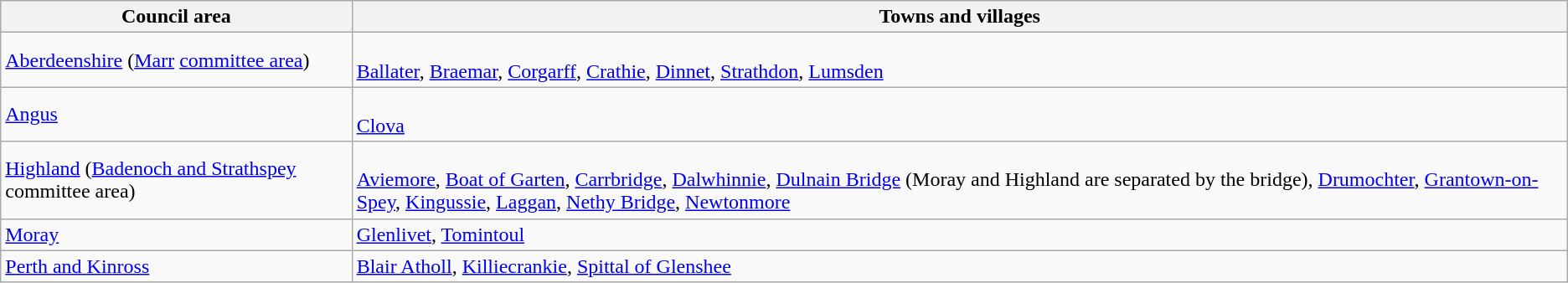<table class="wikitable">
<tr>
<th>Council area</th>
<th>Towns and villages</th>
</tr>
<tr>
<td><a href='#'>Aberdeenshire</a> (<a href='#'>Marr</a> <a href='#'>committee area</a>)</td>
<td><br><a href='#'>Ballater</a>, <a href='#'>Braemar</a>, <a href='#'>Corgarff</a>, <a href='#'>Crathie</a>, <a href='#'>Dinnet</a>, <a href='#'>Strathdon</a>, <a href='#'>Lumsden</a></td>
</tr>
<tr>
<td><a href='#'>Angus</a></td>
<td><br><a href='#'>Clova</a></td>
</tr>
<tr>
<td><a href='#'>Highland</a> (<a href='#'>Badenoch and Strathspey</a> committee area)</td>
<td><br><a href='#'>Aviemore</a>, <a href='#'>Boat of Garten</a>, <a href='#'>Carrbridge</a>, <a href='#'>Dalwhinnie</a>, <a href='#'>Dulnain Bridge</a> (Moray and Highland are separated by the bridge), <a href='#'>Drumochter</a>, <a href='#'>Grantown-on-Spey</a>, <a href='#'>Kingussie</a>, <a href='#'>Laggan</a>, <a href='#'>Nethy Bridge</a>, <a href='#'>Newtonmore</a></td>
</tr>
<tr>
<td><a href='#'>Moray</a></td>
<td><a href='#'>Glenlivet</a>, <a href='#'>Tomintoul</a></td>
</tr>
<tr>
<td><a href='#'>Perth and Kinross</a></td>
<td><a href='#'>Blair Atholl</a>, <a href='#'>Killiecrankie</a>, <a href='#'>Spittal of Glenshee</a></td>
</tr>
</table>
